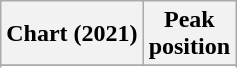<table class="wikitable sortable plainrowheaders" style="text-align:center">
<tr>
<th scope="col">Chart (2021)</th>
<th scope="col">Peak<br>position</th>
</tr>
<tr>
</tr>
<tr>
</tr>
<tr>
</tr>
</table>
